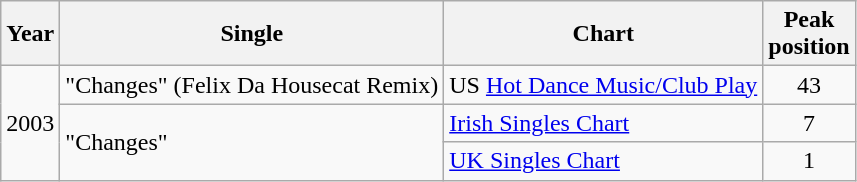<table class="wikitable sortable">
<tr>
<th align="left">Year</th>
<th align="left">Single</th>
<th align="left">Chart</th>
<th align="left">Peak<br> position</th>
</tr>
<tr>
<td rowspan="3">2003</td>
<td>"Changes" (Felix Da Housecat Remix)</td>
<td>US <a href='#'>Hot Dance Music/Club Play</a></td>
<td align="center">43</td>
</tr>
<tr>
<td rowspan="2">"Changes"</td>
<td><a href='#'>Irish Singles Chart</a></td>
<td align="center">7</td>
</tr>
<tr>
<td><a href='#'>UK Singles Chart</a></td>
<td align="center">1</td>
</tr>
</table>
